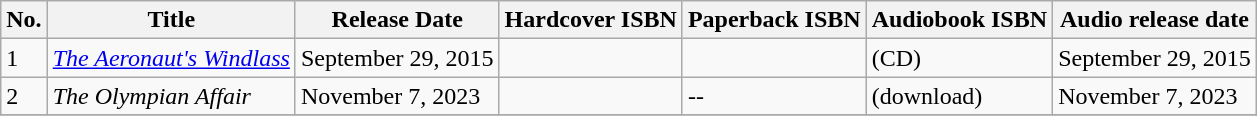<table class="wikitable">
<tr>
<th>No.</th>
<th>Title</th>
<th>Release Date</th>
<th>Hardcover ISBN</th>
<th>Paperback ISBN</th>
<th>Audiobook ISBN</th>
<th>Audio release date</th>
</tr>
<tr>
<td>1</td>
<td><em><a href='#'>The Aeronaut's Windlass</a></em></td>
<td>September 29, 2015</td>
<td></td>
<td></td>
<td> (CD)</td>
<td>September 29, 2015</td>
</tr>
<tr>
<td>2</td>
<td><em>The Olympian Affair</em></td>
<td>November 7, 2023</td>
<td></td>
<td>--</td>
<td> (download)</td>
<td>November 7, 2023</td>
</tr>
<tr>
</tr>
</table>
